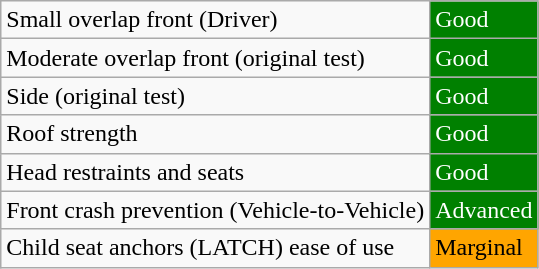<table class="wikitable">
<tr>
<td>Small overlap front (Driver)</td>
<td style="color:white;background: green">Good</td>
</tr>
<tr>
<td>Moderate overlap front (original test)</td>
<td style="color:white;background: green">Good</td>
</tr>
<tr>
<td>Side (original test)</td>
<td style="color:white;background: green">Good</td>
</tr>
<tr>
<td>Roof strength</td>
<td style="color:white;background: green">Good</td>
</tr>
<tr>
<td>Head restraints and seats</td>
<td style="color:white;background: green">Good</td>
</tr>
<tr>
<td>Front crash prevention (Vehicle-to-Vehicle)</td>
<td style="color:white;background: green">Advanced</td>
</tr>
<tr>
<td>Child seat anchors (LATCH) ease of use</td>
<td style="color:black;background: orange">Marginal</td>
</tr>
</table>
